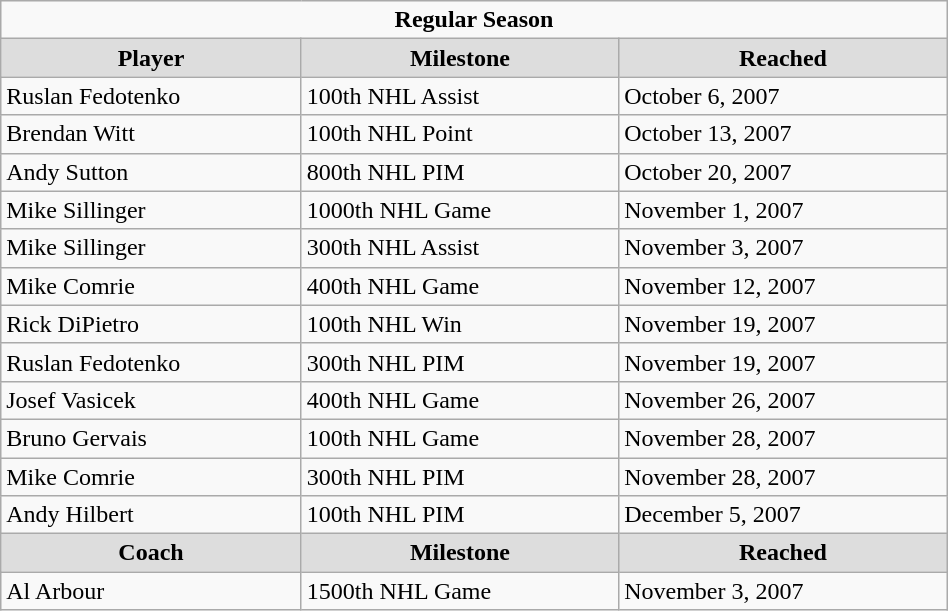<table class="wikitable" width="50%">
<tr>
<td colspan="10" align="center"><strong>Regular Season</strong></td>
</tr>
<tr align="center"  bgcolor="#dddddd">
<td><strong>Player</strong></td>
<td><strong>Milestone</strong></td>
<td><strong>Reached</strong></td>
</tr>
<tr>
<td>Ruslan Fedotenko</td>
<td>100th NHL Assist</td>
<td>October 6, 2007</td>
</tr>
<tr>
<td>Brendan Witt</td>
<td>100th NHL Point</td>
<td>October 13, 2007</td>
</tr>
<tr>
<td>Andy Sutton</td>
<td>800th NHL PIM</td>
<td>October 20, 2007</td>
</tr>
<tr>
<td>Mike Sillinger</td>
<td>1000th NHL Game</td>
<td>November 1, 2007</td>
</tr>
<tr>
<td>Mike Sillinger</td>
<td>300th NHL Assist</td>
<td>November 3, 2007</td>
</tr>
<tr>
<td>Mike Comrie</td>
<td>400th NHL Game</td>
<td>November 12, 2007</td>
</tr>
<tr>
<td>Rick DiPietro</td>
<td>100th NHL Win</td>
<td>November 19, 2007</td>
</tr>
<tr>
<td>Ruslan Fedotenko</td>
<td>300th NHL PIM</td>
<td>November 19, 2007</td>
</tr>
<tr>
<td>Josef Vasicek</td>
<td>400th NHL Game</td>
<td>November 26, 2007</td>
</tr>
<tr>
<td>Bruno Gervais</td>
<td>100th NHL Game</td>
<td>November 28, 2007</td>
</tr>
<tr>
<td>Mike Comrie</td>
<td>300th NHL PIM</td>
<td>November 28, 2007</td>
</tr>
<tr>
<td>Andy Hilbert</td>
<td>100th NHL PIM</td>
<td>December 5, 2007</td>
</tr>
<tr align="center"  bgcolor="#dddddd">
<td><strong>Coach</strong></td>
<td><strong>Milestone</strong></td>
<td><strong>Reached</strong></td>
</tr>
<tr>
<td>Al Arbour</td>
<td>1500th NHL Game</td>
<td>November 3, 2007</td>
</tr>
</table>
